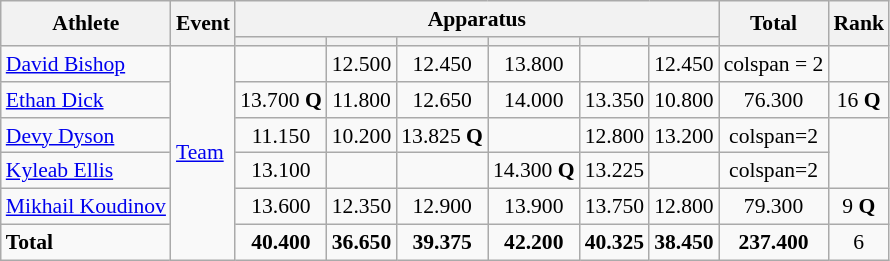<table class="wikitable" style="font-size:90%">
<tr>
<th rowspan=2>Athlete</th>
<th rowspan=2>Event</th>
<th colspan=6>Apparatus</th>
<th rowspan=2>Total</th>
<th rowspan=2>Rank</th>
</tr>
<tr style="font-size:95%">
<th></th>
<th></th>
<th></th>
<th></th>
<th></th>
<th></th>
</tr>
<tr align=center>
<td align=left><a href='#'>David Bishop</a></td>
<td align=left rowspan=6><a href='#'>Team</a></td>
<td></td>
<td>12.500</td>
<td>12.450</td>
<td>13.800</td>
<td></td>
<td>12.450</td>
<td>colspan = 2 </td>
</tr>
<tr align=center>
<td align=left><a href='#'>Ethan Dick</a></td>
<td>13.700 <strong>Q</strong></td>
<td>11.800</td>
<td>12.650</td>
<td>14.000</td>
<td>13.350</td>
<td>10.800</td>
<td>76.300</td>
<td>16 <strong>Q</strong></td>
</tr>
<tr align=center>
<td align=left><a href='#'>Devy Dyson</a></td>
<td>11.150</td>
<td>10.200</td>
<td>13.825 <strong>Q</strong></td>
<td></td>
<td>12.800</td>
<td>13.200</td>
<td>colspan=2 </td>
</tr>
<tr align=center>
<td align=left><a href='#'>Kyleab Ellis</a></td>
<td>13.100</td>
<td></td>
<td></td>
<td>14.300 <strong>Q</strong></td>
<td>13.225</td>
<td></td>
<td>colspan=2 </td>
</tr>
<tr align=center>
<td align=left><a href='#'>Mikhail Koudinov</a></td>
<td>13.600</td>
<td>12.350</td>
<td>12.900</td>
<td>13.900</td>
<td>13.750</td>
<td>12.800</td>
<td>79.300</td>
<td>9 <strong>Q</strong></td>
</tr>
<tr align=center>
<td align=left><strong>Total</strong></td>
<td><strong>40.400</strong></td>
<td><strong>36.650</strong></td>
<td><strong>39.375</strong></td>
<td><strong>42.200</strong></td>
<td><strong>40.325</strong></td>
<td><strong>38.450</strong></td>
<td><strong>237.400</strong></td>
<td>6</td>
</tr>
</table>
